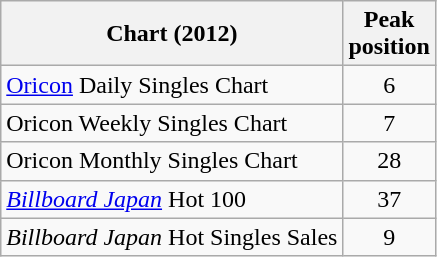<table class="wikitable sortable" border="1">
<tr>
<th>Chart (2012)</th>
<th>Peak<br>position</th>
</tr>
<tr>
<td><a href='#'>Oricon</a> Daily Singles Chart</td>
<td style="text-align:center;">6</td>
</tr>
<tr>
<td>Oricon Weekly Singles Chart</td>
<td style="text-align:center;">7</td>
</tr>
<tr>
<td>Oricon Monthly Singles Chart</td>
<td style="text-align:center;">28</td>
</tr>
<tr>
<td><em><a href='#'>Billboard Japan</a></em> Hot 100</td>
<td style="text-align:center;">37</td>
</tr>
<tr>
<td><em>Billboard Japan</em> Hot Singles Sales</td>
<td style="text-align:center;">9</td>
</tr>
</table>
